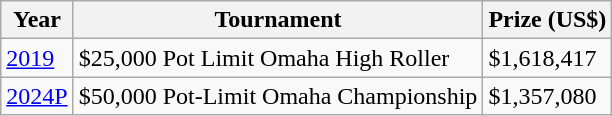<table class="wikitable">
<tr>
<th>Year</th>
<th>Tournament</th>
<th>Prize (US$)</th>
</tr>
<tr>
<td><a href='#'>2019</a></td>
<td>$25,000 Pot Limit Omaha High Roller</td>
<td>$1,618,417</td>
</tr>
<tr>
<td><a href='#'>2024P</a></td>
<td>$50,000 Pot-Limit Omaha Championship</td>
<td>$1,357,080</td>
</tr>
</table>
